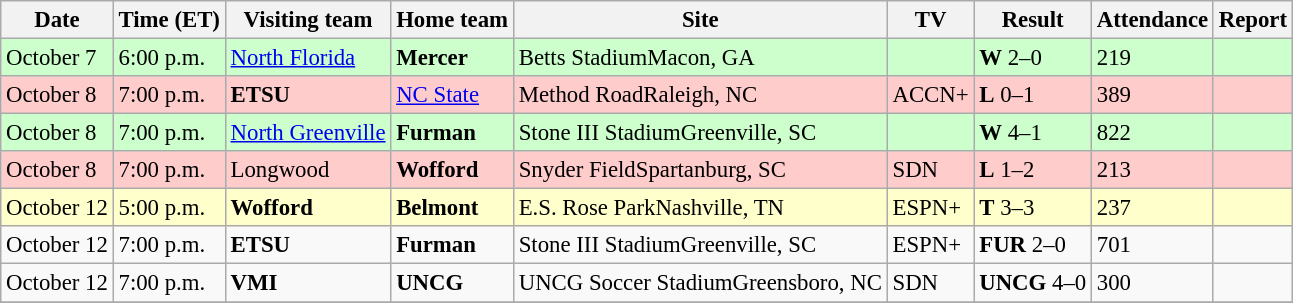<table class="wikitable" style="font-size:95%;">
<tr>
<th>Date</th>
<th>Time (ET)</th>
<th>Visiting team</th>
<th>Home team</th>
<th>Site</th>
<th>TV</th>
<th>Result</th>
<th>Attendance</th>
<th>Report</th>
</tr>
<tr bgcolor="#cfc">
<td>October 7</td>
<td>6:00 p.m.</td>
<td><a href='#'>North Florida</a></td>
<td><strong>Mercer</strong></td>
<td>Betts StadiumMacon, GA</td>
<td></td>
<td><strong>W</strong> 2–0</td>
<td>219</td>
<td></td>
</tr>
<tr style="background:#fcc;">
<td>October 8</td>
<td>7:00 p.m.</td>
<td><strong>ETSU</strong></td>
<td><a href='#'>NC State</a></td>
<td>Method RoadRaleigh, NC</td>
<td>ACCN+</td>
<td><strong>L</strong> 0–1</td>
<td>389</td>
<td></td>
</tr>
<tr bgcolor="#cfc">
<td>October 8</td>
<td>7:00 p.m.</td>
<td><a href='#'>North Greenville</a></td>
<td><strong>Furman</strong></td>
<td>Stone III StadiumGreenville, SC</td>
<td></td>
<td><strong>W</strong> 4–1</td>
<td>822</td>
<td></td>
</tr>
<tr style="background:#fcc;">
<td>October 8</td>
<td>7:00 p.m.</td>
<td>Longwood</td>
<td><strong>Wofford</strong></td>
<td>Snyder FieldSpartanburg, SC</td>
<td>SDN</td>
<td><strong>L</strong> 1–2 </td>
<td>213</td>
<td></td>
</tr>
<tr style="background:#ffc;">
<td>October 12</td>
<td>5:00 p.m.</td>
<td><strong>Wofford</strong></td>
<td><strong>Belmont</strong></td>
<td>E.S. Rose ParkNashville, TN</td>
<td>ESPN+</td>
<td><strong>T</strong> 3–3 </td>
<td>237</td>
<td></td>
</tr>
<tr>
<td>October 12</td>
<td>7:00 p.m.</td>
<td><strong>ETSU</strong></td>
<td><strong>Furman</strong></td>
<td>Stone III StadiumGreenville, SC</td>
<td>ESPN+</td>
<td><strong>FUR</strong> 2–0</td>
<td>701</td>
<td></td>
</tr>
<tr>
<td>October 12</td>
<td>7:00 p.m.</td>
<td><strong>VMI</strong></td>
<td><strong>UNCG</strong></td>
<td>UNCG Soccer StadiumGreensboro, NC</td>
<td>SDN</td>
<td><strong>UNCG</strong> 4–0</td>
<td>300</td>
<td></td>
</tr>
<tr>
</tr>
</table>
